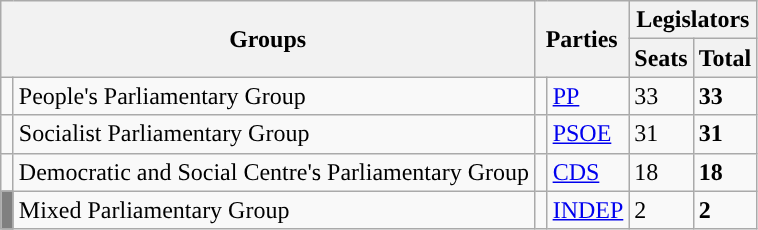<table class="wikitable" style="text-align:left;">
<tr>
<th rowspan="2" colspan="2">Groups</th>
<th rowspan="2" colspan="2">Parties</th>
<th colspan="2">Legislators</th>
</tr>
<tr>
<th>Seats</th>
<th>Total</th>
</tr>
<tr>
<td width="1" style="color:inherit;background:"></td>
<td>People's Parliamentary Group</td>
<td width="1" style="color:inherit;background:"></td>
<td><a href='#'>PP</a></td>
<td>33</td>
<td><strong>33</strong></td>
</tr>
<tr>
<td style="color:inherit;background:"></td>
<td>Socialist Parliamentary Group</td>
<td style="color:inherit;background:"></td>
<td><a href='#'>PSOE</a></td>
<td>31</td>
<td><strong>31</strong></td>
</tr>
<tr>
<td style="color:inherit;background:"></td>
<td>Democratic and Social Centre's Parliamentary Group</td>
<td style="color:inherit;background:"></td>
<td><a href='#'>CDS</a></td>
<td>18</td>
<td><strong>18</strong></td>
</tr>
<tr>
<td bgcolor="gray"></td>
<td>Mixed Parliamentary Group</td>
<td style="color:inherit;background:"></td>
<td align="left"><a href='#'>INDEP</a></td>
<td>2</td>
<td rowspan="2"><strong>2</strong></td>
</tr>
</table>
